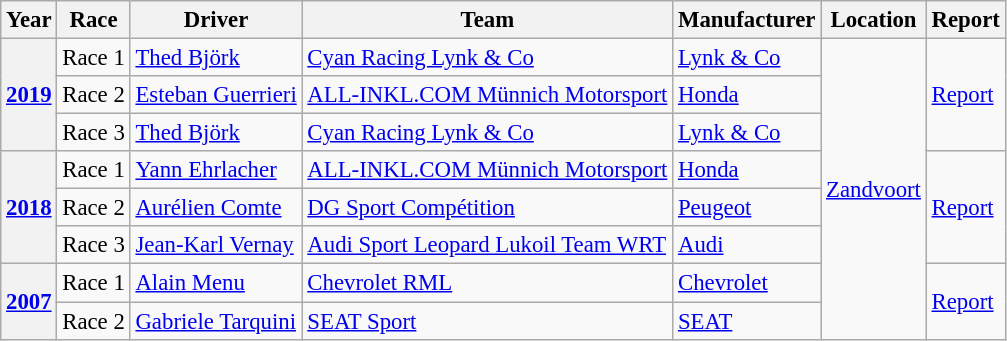<table class="wikitable" style="font-size: 95%;">
<tr>
<th>Year</th>
<th>Race</th>
<th>Driver</th>
<th>Team</th>
<th>Manufacturer</th>
<th>Location</th>
<th>Report</th>
</tr>
<tr>
<th rowspan=3><a href='#'>2019</a></th>
<td>Race 1</td>
<td> <a href='#'>Thed Björk</a></td>
<td> <a href='#'>Cyan Racing Lynk & Co</a></td>
<td> <a href='#'>Lynk & Co</a></td>
<td rowspan=8><a href='#'>Zandvoort</a></td>
<td rowspan=3><a href='#'>Report</a></td>
</tr>
<tr>
<td>Race 2</td>
<td> <a href='#'>Esteban Guerrieri</a></td>
<td> <a href='#'>ALL-INKL.COM Münnich Motorsport</a></td>
<td> <a href='#'>Honda</a></td>
</tr>
<tr>
<td>Race 3</td>
<td> <a href='#'>Thed Björk</a></td>
<td> <a href='#'>Cyan Racing Lynk & Co</a></td>
<td> <a href='#'>Lynk & Co</a></td>
</tr>
<tr>
<th rowspan=3><a href='#'>2018</a></th>
<td>Race 1</td>
<td> <a href='#'>Yann Ehrlacher</a></td>
<td> <a href='#'>ALL-INKL.COM Münnich Motorsport</a></td>
<td> <a href='#'>Honda</a></td>
<td rowspan=3><a href='#'>Report</a></td>
</tr>
<tr>
<td>Race 2</td>
<td> <a href='#'>Aurélien Comte</a></td>
<td> <a href='#'>DG Sport Compétition</a></td>
<td> <a href='#'>Peugeot</a></td>
</tr>
<tr>
<td>Race 3</td>
<td> <a href='#'>Jean-Karl Vernay</a></td>
<td> <a href='#'>Audi Sport Leopard Lukoil Team WRT</a></td>
<td> <a href='#'>Audi</a></td>
</tr>
<tr>
<th rowspan=2><a href='#'>2007</a></th>
<td>Race 1</td>
<td> <a href='#'>Alain Menu</a></td>
<td> <a href='#'>Chevrolet RML</a></td>
<td> <a href='#'>Chevrolet</a></td>
<td rowspan=2><a href='#'>Report</a></td>
</tr>
<tr>
<td>Race 2</td>
<td> <a href='#'>Gabriele Tarquini</a></td>
<td> <a href='#'>SEAT Sport</a></td>
<td> <a href='#'>SEAT</a></td>
</tr>
</table>
